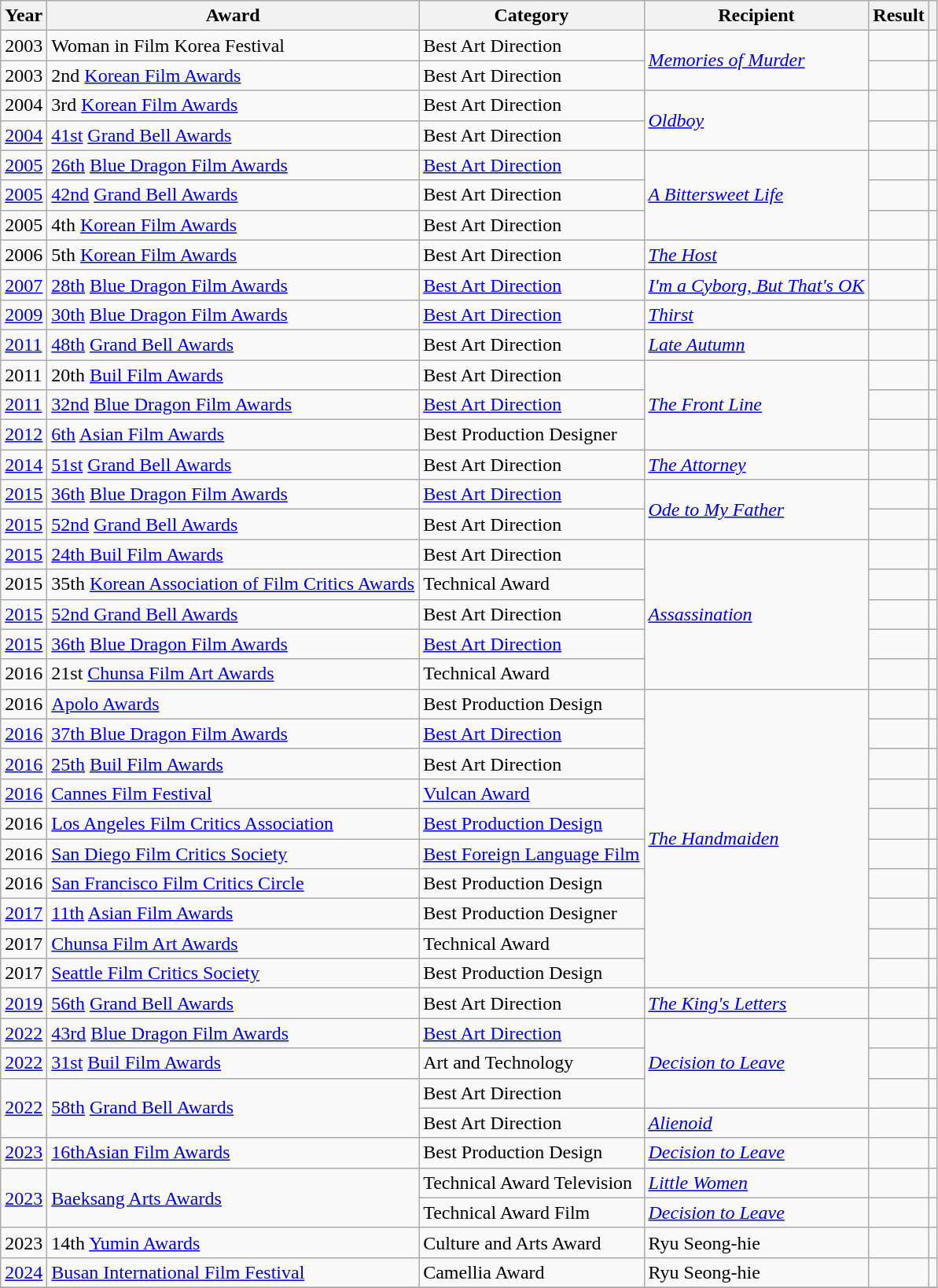<table class="wikitable sortable plainrowheaders">
<tr>
<th>Year</th>
<th>Award</th>
<th>Category</th>
<th>Recipient</th>
<th>Result</th>
<th></th>
</tr>
<tr>
<td>2003</td>
<td>Woman in Film Korea Festival</td>
<td>Best Art Direction</td>
<td rowspan="2"><em><a href='#'>Memories of Murder</a></em></td>
<td></td>
<td></td>
</tr>
<tr>
<td>2003</td>
<td>2nd <a href='#'>Korean Film Awards</a></td>
<td>Best Art Direction</td>
<td></td>
<td></td>
</tr>
<tr>
<td>2004</td>
<td>3rd <a href='#'>Korean Film Awards</a></td>
<td>Best Art Direction</td>
<td rowspan="2"><a href='#'><em>Oldboy</em></a></td>
<td></td>
<td></td>
</tr>
<tr>
<td><a href='#'>2004</a></td>
<td><a href='#'>41st</a> <a href='#'>Grand Bell Awards</a></td>
<td>Best Art Direction</td>
<td></td>
<td></td>
</tr>
<tr>
<td><a href='#'>2005</a></td>
<td><a href='#'>26th</a> <a href='#'>Blue Dragon Film Awards</a></td>
<td><a href='#'>Best Art Direction</a></td>
<td rowspan="3"><em><a href='#'>A Bittersweet Life</a></em></td>
<td></td>
<td></td>
</tr>
<tr>
<td><a href='#'>2005</a></td>
<td><a href='#'>42nd</a> <a href='#'>Grand Bell Awards</a></td>
<td>Best Art Direction</td>
<td></td>
<td></td>
</tr>
<tr>
<td>2005</td>
<td>4th <a href='#'>Korean Film Awards</a></td>
<td>Best Art Direction</td>
<td></td>
<td></td>
</tr>
<tr>
<td>2006</td>
<td>5th <a href='#'>Korean Film Awards</a></td>
<td>Best Art Direction</td>
<td><em><a href='#'>The Host</a></em></td>
<td></td>
<td></td>
</tr>
<tr>
<td><a href='#'>2007</a></td>
<td><a href='#'>28th</a> <a href='#'>Blue Dragon Film Awards</a></td>
<td><a href='#'>Best Art Direction</a></td>
<td><em><a href='#'>I'm a Cyborg, But That's OK</a></em></td>
<td></td>
<td></td>
</tr>
<tr>
<td><a href='#'>2009</a></td>
<td><a href='#'>30th</a> <a href='#'>Blue Dragon Film Awards</a></td>
<td><a href='#'>Best Art Direction</a></td>
<td><em><a href='#'>Thirst</a></em></td>
<td></td>
<td></td>
</tr>
<tr>
<td><a href='#'>2011</a></td>
<td><a href='#'>48th</a> <a href='#'>Grand Bell Awards</a></td>
<td>Best Art Direction</td>
<td><a href='#'><em>Late Autumn</em></a></td>
<td></td>
<td></td>
</tr>
<tr>
<td>2011</td>
<td>20th <a href='#'>Buil Film Awards</a></td>
<td>Best Art Direction</td>
<td rowspan="3"><em><a href='#'>The Front Line</a></em></td>
<td></td>
<td></td>
</tr>
<tr>
<td><a href='#'>2011</a></td>
<td><a href='#'>32nd</a> <a href='#'>Blue Dragon Film Awards</a></td>
<td><a href='#'>Best Art Direction</a></td>
<td></td>
<td></td>
</tr>
<tr>
<td><a href='#'>2012</a></td>
<td><a href='#'>6th</a> <a href='#'>Asian Film Awards</a></td>
<td>Best Production Designer</td>
<td></td>
<td></td>
</tr>
<tr>
<td><a href='#'>2014</a></td>
<td><a href='#'>51st</a> <a href='#'>Grand Bell Awards</a></td>
<td>Best Art Direction</td>
<td><em><a href='#'>The Attorney</a></em></td>
<td></td>
<td></td>
</tr>
<tr>
<td><a href='#'>2015</a></td>
<td><a href='#'>36th</a> <a href='#'>Blue Dragon Film Awards</a></td>
<td><a href='#'>Best Art Direction</a></td>
<td rowspan="2"><em><a href='#'>Ode to My Father</a></em></td>
<td></td>
<td></td>
</tr>
<tr>
<td><a href='#'>2015</a></td>
<td><a href='#'>52nd</a> <a href='#'>Grand Bell Awards</a></td>
<td>Best Art Direction</td>
<td></td>
<td></td>
</tr>
<tr>
<td><a href='#'>2015</a></td>
<td><a href='#'>24th Buil Film Awards</a></td>
<td>Best Art Direction</td>
<td rowspan="5"><em><a href='#'>Assassination</a></em></td>
<td></td>
<td></td>
</tr>
<tr>
<td>2015</td>
<td>35th <a href='#'>Korean Association of Film Critics Awards</a></td>
<td>Technical Award</td>
<td></td>
<td></td>
</tr>
<tr>
<td><a href='#'>2015</a></td>
<td><a href='#'>52nd Grand Bell Awards</a></td>
<td>Best Art Direction</td>
<td></td>
<td></td>
</tr>
<tr>
<td><a href='#'>2015</a></td>
<td><a href='#'>36th</a> <a href='#'>Blue Dragon Film Awards</a></td>
<td><a href='#'>Best Art Direction</a></td>
<td></td>
<td></td>
</tr>
<tr>
<td>2016</td>
<td>21st <a href='#'>Chunsa Film Art Awards</a></td>
<td>Technical Award</td>
<td></td>
<td></td>
</tr>
<tr>
<td>2016</td>
<td><a href='#'>Apolo Awards</a></td>
<td>Best Production Design</td>
<td rowspan="10"><em><a href='#'>The Handmaiden</a></em></td>
<td></td>
<td></td>
</tr>
<tr>
<td><a href='#'>2016</a></td>
<td><a href='#'>37th Blue Dragon Film Awards</a></td>
<td><a href='#'>Best Art Direction</a></td>
<td></td>
<td></td>
</tr>
<tr>
<td><a href='#'>2016</a></td>
<td><a href='#'>25th</a> <a href='#'>Buil Film Awards</a></td>
<td>Best Art Direction</td>
<td></td>
<td></td>
</tr>
<tr>
<td><a href='#'>2016</a></td>
<td><a href='#'>Cannes Film Festival</a></td>
<td><a href='#'>Vulcan Award</a></td>
<td></td>
<td></td>
</tr>
<tr>
<td>2016</td>
<td><a href='#'>Los Angeles Film Critics Association</a></td>
<td><a href='#'>Best Production Design</a></td>
<td></td>
<td></td>
</tr>
<tr>
<td>2016</td>
<td><a href='#'>San Diego Film Critics Society</a></td>
<td><a href='#'>Best Foreign Language Film</a></td>
<td></td>
<td></td>
</tr>
<tr>
<td>2016</td>
<td><a href='#'>San Francisco Film Critics Circle</a></td>
<td>Best Production Design</td>
<td></td>
<td></td>
</tr>
<tr>
<td><a href='#'>2017</a></td>
<td><a href='#'>11th</a> <a href='#'>Asian Film Awards</a></td>
<td>Best Production Designer</td>
<td></td>
<td></td>
</tr>
<tr>
<td>2017</td>
<td><a href='#'>Chunsa Film Art Awards</a></td>
<td>Technical Award</td>
<td></td>
<td></td>
</tr>
<tr>
<td>2017</td>
<td><a href='#'>Seattle Film Critics Society</a></td>
<td>Best Production Design</td>
<td></td>
<td></td>
</tr>
<tr>
<td><a href='#'>2019</a></td>
<td><a href='#'>56th</a> <a href='#'>Grand Bell Awards</a></td>
<td>Best Art Direction</td>
<td><em><a href='#'>The King's Letters</a></em></td>
<td></td>
<td></td>
</tr>
<tr>
<td><a href='#'>2022</a></td>
<td><a href='#'>43rd</a> <a href='#'>Blue Dragon Film Awards</a></td>
<td><a href='#'>Best Art Direction</a></td>
<td rowspan="3"><em><a href='#'>Decision to Leave</a></em></td>
<td></td>
<td></td>
</tr>
<tr>
<td><a href='#'>2022</a></td>
<td><a href='#'>31st</a> <a href='#'>Buil Film Awards</a></td>
<td>Art and Technology</td>
<td></td>
<td></td>
</tr>
<tr>
<td rowspan="2"><a href='#'>2022</a></td>
<td rowspan="2"><a href='#'>58th</a> <a href='#'>Grand Bell Awards</a></td>
<td>Best Art Direction</td>
<td></td>
<td></td>
</tr>
<tr>
<td>Best Art Direction</td>
<td><em><a href='#'>Alienoid</a></em></td>
<td></td>
<td></td>
</tr>
<tr>
<td><a href='#'>2023</a></td>
<td><a href='#'>16th</a><a href='#'>Asian Film Awards</a></td>
<td>Best Production Design</td>
<td><em><a href='#'>Decision to Leave</a></em></td>
<td></td>
<td></td>
</tr>
<tr>
<td rowspan="2"><a href='#'>2023</a></td>
<td rowspan="2"><a href='#'>Baeksang Arts Awards</a></td>
<td>Technical Award Television</td>
<td><a href='#'><em>Little Women</em></a></td>
<td></td>
<td></td>
</tr>
<tr>
<td>Technical Award Film</td>
<td><em><a href='#'>Decision to Leave</a></em></td>
<td></td>
<td></td>
</tr>
<tr>
<td>2023</td>
<td>14th <a href='#'>Yumin Awards</a></td>
<td>Culture and Arts Award</td>
<td>Ryu Seong-hie</td>
<td></td>
<td></td>
</tr>
<tr>
<td><a href='#'>2024</a></td>
<td><a href='#'>Busan International Film Festival</a></td>
<td>Camellia Award</td>
<td>Ryu Seong-hie</td>
<td></td>
<td></td>
</tr>
<tr>
</tr>
</table>
